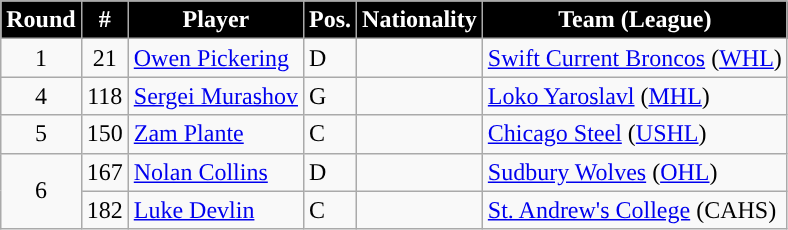<table class="wikitable">
<tr>
<th style="color:white; background:#000000; ">Round</th>
<th style="color:white; background:#000000; ">#</th>
<th style="color:white; background:#000000; ">Player</th>
<th style="color:white; background:#000000; ">Pos.</th>
<th style="color:white; background:#000000; ">Nationality</th>
<th style="color:white; background:#000000; ">Team (League)</th>
</tr>
<tr>
<td style="text-align:center;">1</td>
<td style="text-align:center;">21</td>
<td><a href='#'>Owen Pickering</a></td>
<td>D</td>
<td></td>
<td><a href='#'>Swift Current Broncos</a> (<a href='#'>WHL</a>)</td>
</tr>
<tr>
<td style="text-align:center;">4</td>
<td style="text-align:center;">118</td>
<td><a href='#'>Sergei Murashov</a></td>
<td>G</td>
<td></td>
<td><a href='#'>Loko Yaroslavl</a> (<a href='#'>MHL</a>)</td>
</tr>
<tr>
<td style="text-align:center;">5</td>
<td style="text-align:center;">150</td>
<td><a href='#'>Zam Plante</a></td>
<td>C</td>
<td></td>
<td><a href='#'>Chicago Steel</a> (<a href='#'>USHL</a>)</td>
</tr>
<tr>
<td rowspan=2 & style="text-align:center;">6</td>
<td style="text-align:center;">167</td>
<td><a href='#'>Nolan Collins</a></td>
<td>D</td>
<td></td>
<td><a href='#'>Sudbury Wolves</a> (<a href='#'>OHL</a>)</td>
</tr>
<tr>
<td style="text-align:center;">182</td>
<td><a href='#'>Luke Devlin</a></td>
<td>C</td>
<td></td>
<td><a href='#'>St. Andrew's College</a> (CAHS)</td>
</tr>
</table>
